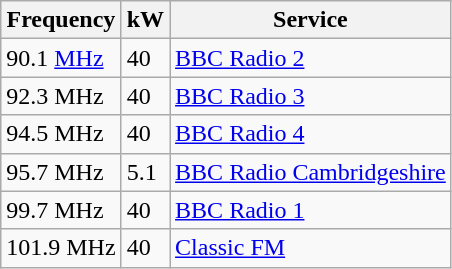<table class="wikitable sortable">
<tr>
<th>Frequency</th>
<th>kW</th>
<th>Service</th>
</tr>
<tr>
<td>90.1 <a href='#'>MHz</a></td>
<td>40</td>
<td><a href='#'>BBC Radio 2</a></td>
</tr>
<tr>
<td>92.3 MHz</td>
<td>40</td>
<td><a href='#'>BBC Radio 3</a></td>
</tr>
<tr>
<td>94.5 MHz</td>
<td>40</td>
<td><a href='#'>BBC Radio 4</a></td>
</tr>
<tr>
<td>95.7 MHz</td>
<td>5.1</td>
<td><a href='#'>BBC Radio Cambridgeshire</a></td>
</tr>
<tr>
<td>99.7 MHz</td>
<td>40</td>
<td><a href='#'>BBC Radio 1</a></td>
</tr>
<tr>
<td>101.9 MHz</td>
<td>40</td>
<td><a href='#'>Classic FM</a></td>
</tr>
</table>
